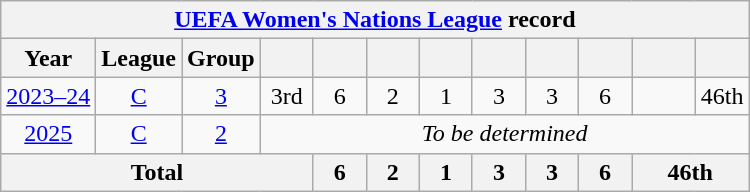<table class="wikitable" style="text-align: center;">
<tr>
<th colspan=13><a href='#'>UEFA Women's Nations League</a> record</th>
</tr>
<tr>
<th>Year</th>
<th>League</th>
<th>Group</th>
<th width=28></th>
<th width=28></th>
<th width=28></th>
<th width=28></th>
<th width=28></th>
<th width=28></th>
<th width=28></th>
<th width=35></th>
<th width=28></th>
</tr>
<tr>
<td><a href='#'>2023–24</a></td>
<td><a href='#'>C</a></td>
<td><a href='#'>3</a></td>
<td>3rd</td>
<td>6</td>
<td>2</td>
<td>1</td>
<td>3</td>
<td>3</td>
<td>6</td>
<td></td>
<td>46th</td>
</tr>
<tr>
<td><a href='#'>2025</a></td>
<td><a href='#'>C</a></td>
<td><a href='#'>2</a></td>
<td colspan=9><em>To be determined</em></td>
</tr>
<tr>
<th colspan=4>Total</th>
<th>6</th>
<th>2</th>
<th>1</th>
<th>3</th>
<th>3</th>
<th>6</th>
<th colspan=2>46th</th>
</tr>
</table>
